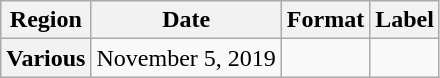<table class="wikitable plainrowheaders">
<tr>
<th>Region</th>
<th>Date</th>
<th>Format</th>
<th>Label</th>
</tr>
<tr>
<th scope="row">Various</th>
<td>November 5, 2019</td>
<td></td>
<td></td>
</tr>
</table>
